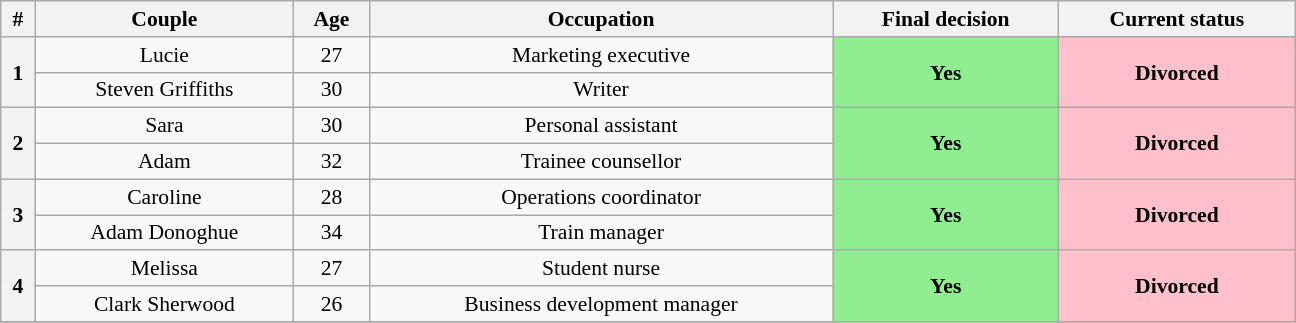<table class="wikitable plainrowheaders" style="text-align:center; font-size:90%; width:60em;">
<tr>
<th>#</th>
<th>Couple</th>
<th>Age</th>
<th>Occupation</th>
<th>Final decision</th>
<th>Current status</th>
</tr>
<tr>
<th rowspan="2">1</th>
<td>Lucie</td>
<td>27</td>
<td>Marketing executive</td>
<th rowspan="2" style="background:lightgreen;">Yes</th>
<th rowspan="2" style="background:pink;">Divorced</th>
</tr>
<tr>
<td>Steven Griffiths</td>
<td>30</td>
<td>Writer</td>
</tr>
<tr>
<th rowspan="2">2</th>
<td>Sara</td>
<td>30</td>
<td>Personal assistant</td>
<th rowspan="2" style="background:lightgreen;">Yes</th>
<th rowspan="2" style="background:pink;">Divorced</th>
</tr>
<tr>
<td>Adam</td>
<td>32</td>
<td>Trainee counsellor</td>
</tr>
<tr>
<th rowspan="2">3</th>
<td>Caroline</td>
<td>28</td>
<td>Operations coordinator</td>
<th rowspan="2" style="background:lightgreen;">Yes</th>
<th rowspan="2" style="background:pink;">Divorced</th>
</tr>
<tr>
<td>Adam Donoghue</td>
<td>34</td>
<td>Train manager</td>
</tr>
<tr>
<th rowspan="2">4</th>
<td>Melissa</td>
<td>27</td>
<td>Student nurse</td>
<th rowspan="2" style="background:lightgreen;">Yes</th>
<th rowspan="2" style="background:pink;">Divorced</th>
</tr>
<tr>
<td>Clark Sherwood</td>
<td>26</td>
<td>Business development manager</td>
</tr>
<tr>
</tr>
</table>
